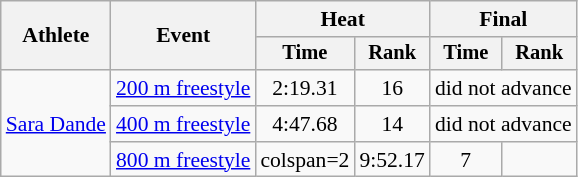<table class=wikitable style="font-size:90%">
<tr>
<th rowspan="2">Athlete</th>
<th rowspan="2">Event</th>
<th colspan="2">Heat</th>
<th colspan="2">Final</th>
</tr>
<tr style="font-size:95%">
<th>Time</th>
<th>Rank</th>
<th>Time</th>
<th>Rank</th>
</tr>
<tr align=center>
<td align=left rowspan=3><a href='#'>Sara Dande</a></td>
<td align=left><a href='#'>200 m freestyle</a></td>
<td>2:19.31</td>
<td>16</td>
<td colspan=2>did not advance</td>
</tr>
<tr align=center>
<td align=left><a href='#'>400 m freestyle</a></td>
<td>4:47.68</td>
<td>14</td>
<td colspan=2>did not advance</td>
</tr>
<tr align=center>
<td align=left><a href='#'>800 m freestyle</a></td>
<td>colspan=2 </td>
<td>9:52.17</td>
<td>7</td>
</tr>
</table>
